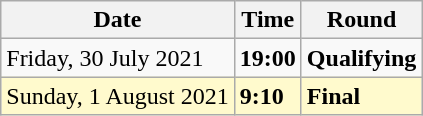<table class="wikitable">
<tr>
<th>Date</th>
<th>Time</th>
<th>Round</th>
</tr>
<tr>
<td>Friday, 30 July 2021</td>
<td><strong>19:00</strong></td>
<td><strong>Qualifying</strong></td>
</tr>
<tr style=background:lemonchiffon>
<td>Sunday, 1 August 2021</td>
<td><strong>9:10</strong></td>
<td><strong>Final</strong></td>
</tr>
</table>
